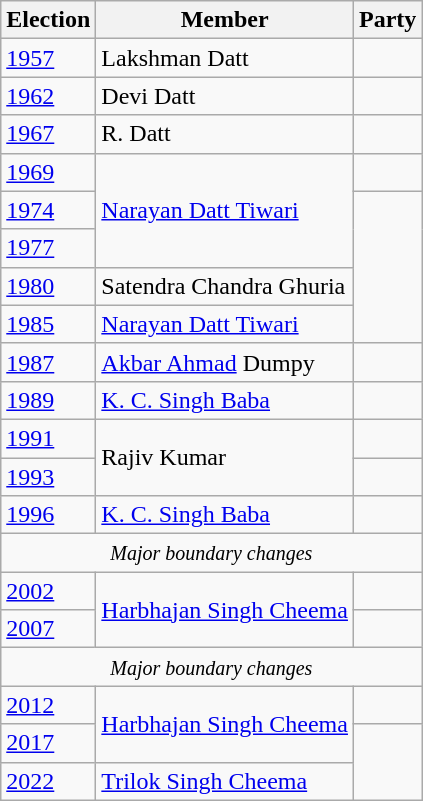<table class="wikitable sortable">
<tr>
<th>Election</th>
<th>Member</th>
<th colspan="2">Party</th>
</tr>
<tr>
<td><a href='#'>1957</a></td>
<td>Lakshman Datt</td>
<td></td>
</tr>
<tr>
<td><a href='#'>1962</a></td>
<td>Devi Datt</td>
</tr>
<tr>
<td><a href='#'>1967</a></td>
<td>R. Datt</td>
<td></td>
</tr>
<tr>
<td><a href='#'>1969</a></td>
<td rowspan="3"><a href='#'>Narayan Datt Tiwari</a></td>
<td></td>
</tr>
<tr>
<td><a href='#'>1974</a></td>
</tr>
<tr>
<td><a href='#'>1977</a></td>
</tr>
<tr>
<td><a href='#'>1980</a></td>
<td>Satendra Chandra Ghuria</td>
</tr>
<tr>
<td><a href='#'>1985</a></td>
<td><a href='#'>Narayan Datt Tiwari</a></td>
</tr>
<tr>
<td><a href='#'>1987</a></td>
<td><a href='#'>Akbar Ahmad</a> Dumpy</td>
<td></td>
</tr>
<tr>
<td><a href='#'>1989</a></td>
<td><a href='#'>K. C. Singh Baba</a></td>
</tr>
<tr>
<td><a href='#'>1991</a></td>
<td rowspan="2">Rajiv Kumar</td>
<td></td>
</tr>
<tr>
<td><a href='#'>1993</a></td>
</tr>
<tr>
<td><a href='#'>1996</a></td>
<td><a href='#'>K. C. Singh Baba</a></td>
<td></td>
</tr>
<tr>
<td colspan=4 align=center><small><em>Major boundary changes</em></small></td>
</tr>
<tr>
<td><a href='#'>2002</a></td>
<td rowspan="2"><a href='#'>Harbhajan Singh Cheema</a></td>
<td></td>
</tr>
<tr>
<td><a href='#'>2007</a></td>
</tr>
<tr>
<td colspan=4 align=center><small><em>Major boundary changes</em></small></td>
</tr>
<tr>
<td><a href='#'>2012</a></td>
<td rowspan="2"><a href='#'>Harbhajan Singh Cheema</a></td>
<td></td>
</tr>
<tr>
<td><a href='#'>2017</a></td>
</tr>
<tr>
<td><a href='#'>2022</a></td>
<td><a href='#'>Trilok Singh Cheema</a></td>
</tr>
</table>
